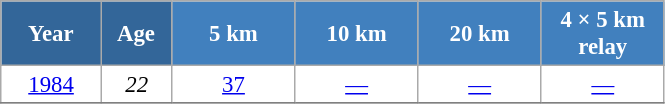<table class="wikitable" style="font-size:95%; text-align:center; border:grey solid 1px; border-collapse:collapse; background:#ffffff;">
<tr>
<th style="background-color:#369; color:white; width:60px;"> Year </th>
<th style="background-color:#369; color:white; width:40px;"> Age </th>
<th style="background-color:#4180be; color:white; width:75px;"> 5 km </th>
<th style="background-color:#4180be; color:white; width:75px;"> 10 km </th>
<th style="background-color:#4180be; color:white; width:75px;"> 20 km </th>
<th style="background-color:#4180be; color:white; width:75px;"> 4 × 5 km <br> relay </th>
</tr>
<tr>
<td><a href='#'>1984</a></td>
<td><em>22</em></td>
<td><a href='#'>37</a></td>
<td><a href='#'>—</a></td>
<td><a href='#'>—</a></td>
<td><a href='#'>—</a></td>
</tr>
<tr>
</tr>
</table>
